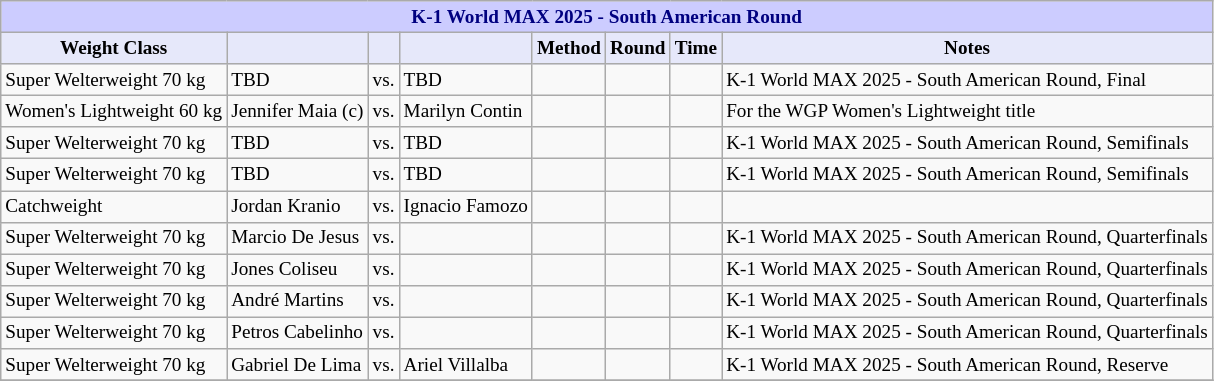<table class="wikitable" style="font-size: 80%;">
<tr>
<th colspan="8" style="background-color: #ccf; color: #000080; text-align: center;"><strong>K-1 World MAX 2025 - South American Round</strong></th>
</tr>
<tr>
<th colspan="1" style="background-color: #E6E8FA; color: #000000; text-align: center;">Weight Class</th>
<th colspan="1" style="background-color: #E6E8FA; color: #000000; text-align: center;"></th>
<th colspan="1" style="background-color: #E6E8FA; color: #000000; text-align: center;"></th>
<th colspan="1" style="background-color: #E6E8FA; color: #000000; text-align: center;"></th>
<th colspan="1" style="background-color: #E6E8FA; color: #000000; text-align: center;">Method</th>
<th colspan="1" style="background-color: #E6E8FA; color: #000000; text-align: center;">Round</th>
<th colspan="1" style="background-color: #E6E8FA; color: #000000; text-align: center;">Time</th>
<th colspan="1" style="background-color: #E6E8FA; color: #000000; text-align: center;">Notes</th>
</tr>
<tr>
<td>Super Welterweight 70 kg</td>
<td> TBD</td>
<td align=center>vs.</td>
<td> TBD</td>
<td></td>
<td align=center></td>
<td align=center></td>
<td>K-1 World MAX 2025 - South American Round, Final</td>
</tr>
<tr>
<td>Women's Lightweight 60 kg</td>
<td> Jennifer Maia (c)</td>
<td align=center>vs.</td>
<td> Marilyn Contin</td>
<td></td>
<td align=center></td>
<td align=center></td>
<td>For the WGP Women's Lightweight title</td>
</tr>
<tr>
<td>Super Welterweight 70 kg</td>
<td> TBD</td>
<td align=center>vs.</td>
<td> TBD</td>
<td></td>
<td align=center></td>
<td align=center></td>
<td>K-1 World MAX 2025 - South American Round, Semifinals</td>
</tr>
<tr>
<td>Super Welterweight 70 kg</td>
<td> TBD</td>
<td align=center>vs.</td>
<td> TBD</td>
<td></td>
<td align=center></td>
<td align=center></td>
<td>K-1 World MAX 2025 - South American Round, Semifinals</td>
</tr>
<tr>
<td>Catchweight</td>
<td> Jordan Kranio</td>
<td align=center>vs.</td>
<td> Ignacio Famozo</td>
<td></td>
<td align=center></td>
<td align=center></td>
<td></td>
</tr>
<tr>
<td>Super Welterweight 70 kg</td>
<td> Marcio De Jesus</td>
<td align=center>vs.</td>
<td></td>
<td></td>
<td align=center></td>
<td align=center></td>
<td>K-1 World MAX 2025 - South American Round, Quarterfinals</td>
</tr>
<tr>
<td>Super Welterweight 70 kg</td>
<td> Jones Coliseu</td>
<td align=center>vs.</td>
<td></td>
<td></td>
<td align=center></td>
<td align=center></td>
<td>K-1 World MAX 2025 - South American Round, Quarterfinals</td>
</tr>
<tr>
<td>Super Welterweight 70 kg</td>
<td> André Martins</td>
<td align=center>vs.</td>
<td></td>
<td></td>
<td align=center></td>
<td align=center></td>
<td>K-1 World MAX 2025 - South American Round, Quarterfinals</td>
</tr>
<tr>
<td>Super Welterweight 70 kg</td>
<td> Petros Cabelinho</td>
<td align=center>vs.</td>
<td></td>
<td></td>
<td align=center></td>
<td align=center></td>
<td>K-1 World MAX 2025 - South American Round, Quarterfinals</td>
</tr>
<tr>
<td>Super Welterweight 70 kg</td>
<td> Gabriel De Lima</td>
<td align=center>vs.</td>
<td> Ariel Villalba</td>
<td></td>
<td align=center></td>
<td align=center></td>
<td>K-1 World MAX 2025 - South American Round, Reserve</td>
</tr>
<tr>
</tr>
</table>
